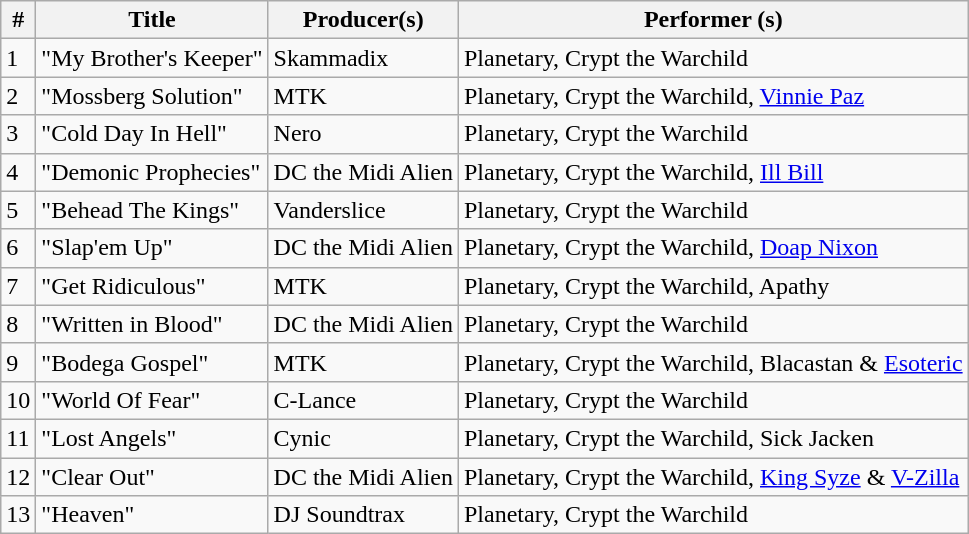<table class="wikitable">
<tr>
<th align="center">#</th>
<th align="center">Title</th>
<th align="center">Producer(s)</th>
<th align="center">Performer (s)</th>
</tr>
<tr>
<td>1</td>
<td>"My Brother's Keeper"</td>
<td>Skammadix</td>
<td>Planetary, Crypt the Warchild</td>
</tr>
<tr>
<td>2</td>
<td>"Mossberg Solution"</td>
<td>MTK</td>
<td>Planetary, Crypt the Warchild, <a href='#'>Vinnie Paz</a></td>
</tr>
<tr>
<td>3</td>
<td>"Cold Day In Hell"</td>
<td>Nero</td>
<td>Planetary, Crypt the Warchild</td>
</tr>
<tr>
<td>4</td>
<td>"Demonic Prophecies"</td>
<td>DC the Midi Alien</td>
<td>Planetary, Crypt the Warchild, <a href='#'>Ill Bill</a></td>
</tr>
<tr>
<td>5</td>
<td>"Behead The Kings"</td>
<td>Vanderslice</td>
<td>Planetary, Crypt the Warchild</td>
</tr>
<tr>
<td>6</td>
<td>"Slap'em Up"</td>
<td>DC the Midi Alien</td>
<td>Planetary, Crypt the Warchild, <a href='#'>Doap Nixon</a></td>
</tr>
<tr>
<td>7</td>
<td>"Get Ridiculous"</td>
<td>MTK</td>
<td>Planetary, Crypt the Warchild, Apathy</td>
</tr>
<tr>
<td>8</td>
<td>"Written in Blood"</td>
<td>DC the Midi Alien</td>
<td>Planetary, Crypt the Warchild</td>
</tr>
<tr>
<td>9</td>
<td>"Bodega Gospel"</td>
<td>MTK</td>
<td>Planetary, Crypt the Warchild, Blacastan & <a href='#'>Esoteric</a></td>
</tr>
<tr>
<td>10</td>
<td>"World Of Fear"</td>
<td>C-Lance</td>
<td>Planetary, Crypt the Warchild</td>
</tr>
<tr>
<td>11</td>
<td>"Lost Angels"</td>
<td>Cynic</td>
<td>Planetary, Crypt the Warchild, Sick Jacken</td>
</tr>
<tr>
<td>12</td>
<td>"Clear Out"</td>
<td>DC the Midi Alien</td>
<td>Planetary, Crypt the Warchild, <a href='#'>King Syze</a> & <a href='#'>V-Zilla</a></td>
</tr>
<tr>
<td>13</td>
<td>"Heaven"</td>
<td>DJ Soundtrax</td>
<td>Planetary, Crypt the Warchild</td>
</tr>
</table>
